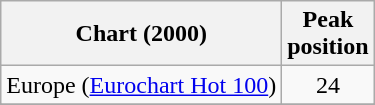<table class="wikitable sortable">
<tr>
<th>Chart (2000)</th>
<th>Peak<br>position</th>
</tr>
<tr>
<td>Europe (<a href='#'>Eurochart Hot 100</a>)</td>
<td align="center">24</td>
</tr>
<tr>
</tr>
<tr>
</tr>
<tr>
</tr>
</table>
